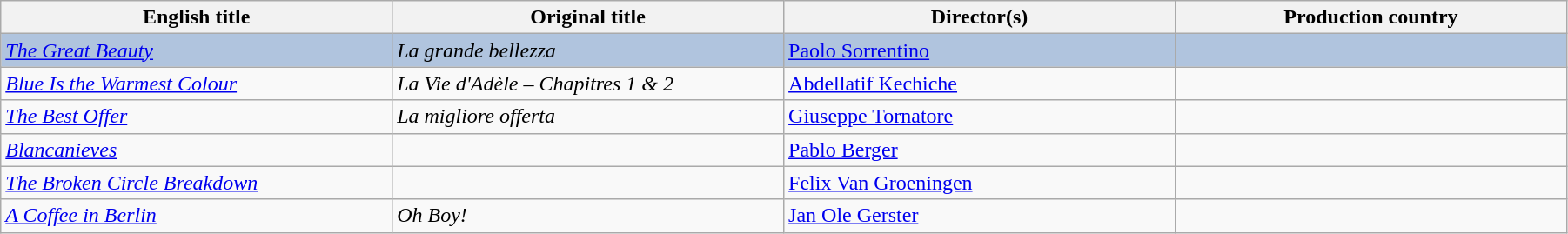<table class="wikitable" style="width:95%;" cellpadding="5">
<tr>
<th style="width:25%;">English title</th>
<th style="width:25%;">Original title</th>
<th style="width:25%;">Director(s)</th>
<th style="width:25%;">Production country</th>
</tr>
<tr style="background:#B0C4DE;">
<td><em><a href='#'>The Great Beauty</a></em></td>
<td><em>La grande bellezza</em></td>
<td><a href='#'>Paolo Sorrentino</a></td>
<td> </td>
</tr>
<tr>
<td><em><a href='#'>Blue Is the Warmest Colour</a></em></td>
<td><em>La Vie d'Adèle – Chapitres 1 & 2</em></td>
<td><a href='#'>Abdellatif Kechiche</a></td>
<td></td>
</tr>
<tr>
<td><em><a href='#'>The Best Offer</a></em></td>
<td><em>La migliore offerta</em></td>
<td><a href='#'>Giuseppe Tornatore</a></td>
<td></td>
</tr>
<tr>
<td><em><a href='#'>Blancanieves</a></em></td>
<td></td>
<td><a href='#'>Pablo Berger</a></td>
<td> </td>
</tr>
<tr>
<td><em><a href='#'>The Broken Circle Breakdown</a></em></td>
<td></td>
<td><a href='#'>Felix Van Groeningen</a></td>
<td></td>
</tr>
<tr>
<td><em><a href='#'>A Coffee in Berlin</a></em></td>
<td><em>Oh Boy!</em></td>
<td><a href='#'>Jan Ole Gerster</a></td>
<td></td>
</tr>
</table>
